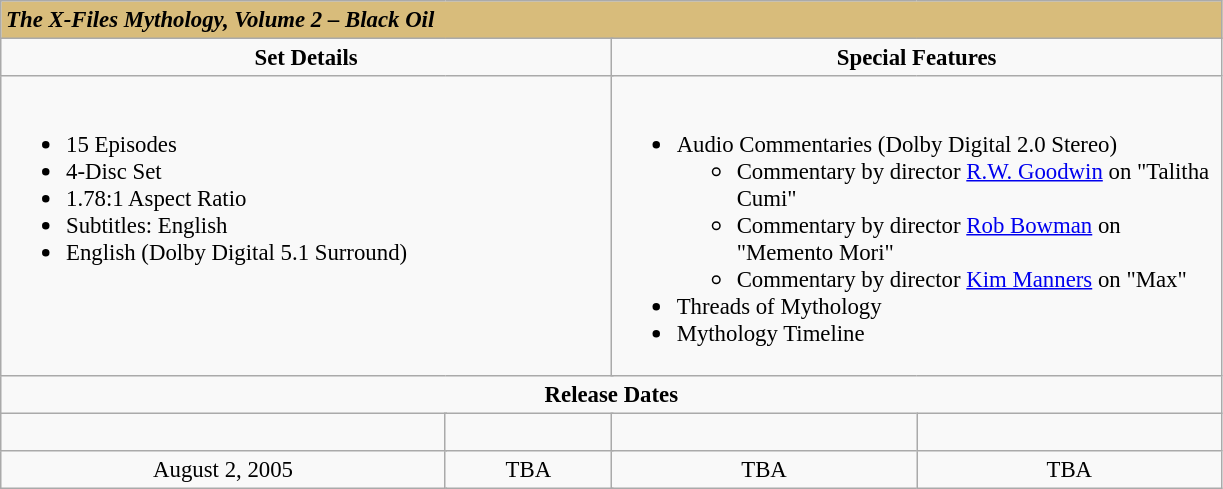<table class="wikitable" style="font-size: 95%;">
<tr style="background:#d8bc7b">
<td colspan="8"><strong><em>The X-Files Mythology, Volume 2 – Black Oil</em></strong></td>
</tr>
<tr valign="top">
<td align="center" width="400" colspan="4"><strong>Set Details</strong></td>
<td width="400" align="center" colspan="4"><strong>Special Features</strong></td>
</tr>
<tr valign="top">
<td colspan="4" align="left" width="400"><br><ul><li>15 Episodes</li><li>4-Disc Set</li><li>1.78:1 Aspect Ratio</li><li>Subtitles: English</li><li>English (Dolby Digital 5.1 Surround)</li></ul></td>
<td colspan="4" align="left" width="400"><br><ul><li>Audio Commentaries (Dolby Digital 2.0 Stereo)<ul><li>Commentary by director <a href='#'>R.W. Goodwin</a> on "Talitha Cumi"</li><li>Commentary by director <a href='#'>Rob Bowman</a> on "Memento Mori"</li><li>Commentary by director <a href='#'>Kim Manners</a> on "Max"</li></ul></li><li>Threads of Mythology</li><li>Mythology Timeline</li></ul></td>
</tr>
<tr>
<td colspan="8" align="center"><strong>Release Dates</strong></td>
</tr>
<tr>
<td align="center" rowspan="1" colspan="2" align="center"><br></td>
<td align="center" rowspan="1" colspan="2" align="center"></td>
<td align="center" rowspan="1" colspan="2" align="center"></td>
<td align="center" rowspan="1" colspan="2" align="center"></td>
</tr>
<tr>
<td align="center" colspan="2" align="center">August 2, 2005</td>
<td align="center" colspan="2" align="center">TBA</td>
<td align="center" colspan="2" align="center">TBA</td>
<td align="center" colspan="2" align="center">TBA</td>
</tr>
</table>
